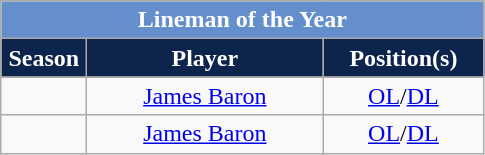<table class="wikitable sortable" style="text-align:center">
<tr>
<td colspan="4" style="background:#648fcc; color:white;"><strong>Lineman of the Year</strong></td>
</tr>
<tr>
<th style="width:50px; background:#0d254c; color:white;">Season</th>
<th style="width:150px; background:#0d254c; color:white;">Player</th>
<th style="width:100px; background:#0d254c; color:white;">Position(s)</th>
</tr>
<tr>
<td></td>
<td><a href='#'>James Baron</a></td>
<td><a href='#'>OL</a>/<a href='#'>DL</a></td>
</tr>
<tr>
<td></td>
<td><a href='#'>James Baron</a></td>
<td><a href='#'>OL</a>/<a href='#'>DL</a></td>
</tr>
</table>
